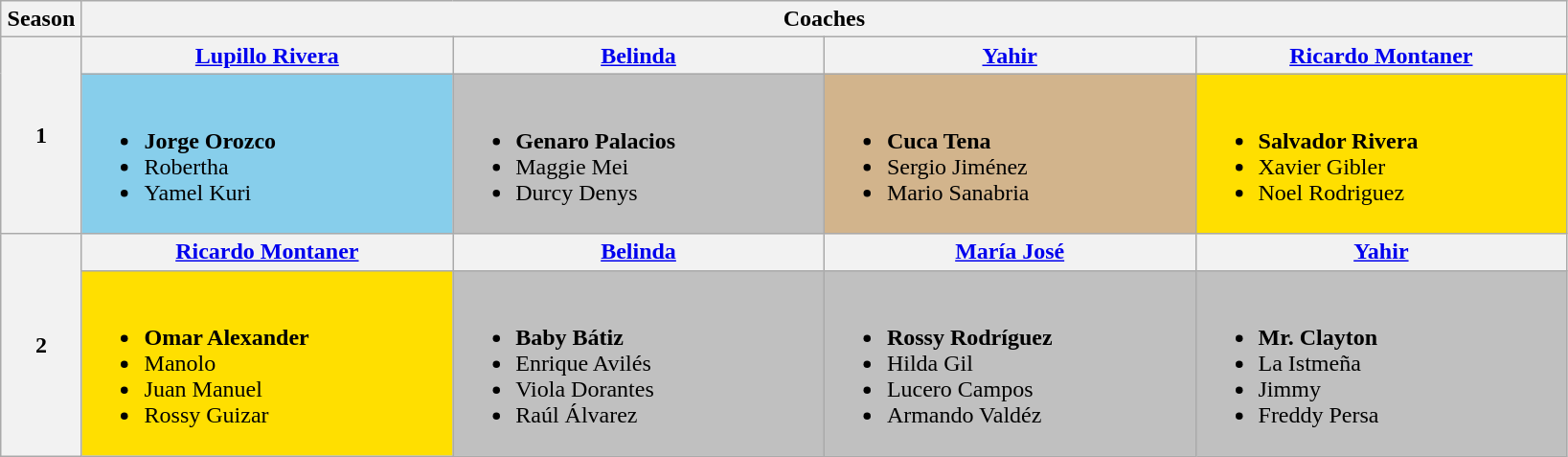<table class="wikitable nowrap">
<tr>
<th style="width:5%">Season</th>
<th style="width:95%" colspan="4">Coaches</th>
</tr>
<tr>
<th rowspan="2">1</th>
<th style="width:23%" scope="col"><a href='#'>Lupillo Rivera</a></th>
<th style="width:23%" scope="col"><a href='#'>Belinda</a></th>
<th style="width:23%" scope="col"><a href='#'>Yahir</a></th>
<th style="width:23%" scope="col"><a href='#'>Ricardo Montaner</a></th>
</tr>
<tr>
<td style="background:skyblue"><br><ul><li><strong>Jorge Orozco</strong></li><li>Robertha</li><li>Yamel Kuri</li></ul></td>
<td style="background:silver"><br><ul><li><strong>Genaro Palacios</strong></li><li>Maggie Mei</li><li>Durcy Denys</li></ul></td>
<td style="background:tan"><br><ul><li><strong>Cuca Tena</strong></li><li>Sergio Jiménez</li><li>Mario Sanabria</li></ul></td>
<td style="background:#FFDF00"><br><ul><li><strong>Salvador Rivera</strong></li><li>Xavier Gibler</li><li>Noel Rodriguez</li></ul></td>
</tr>
<tr>
<th rowspan="2">2</th>
<th style="width:23%" scope="col"><a href='#'>Ricardo Montaner</a></th>
<th style="width:23%" scope="col"><a href='#'>Belinda</a></th>
<th scope="col"><a href='#'>María José</a></th>
<th style="width:23%" scope="col"><a href='#'>Yahir</a></th>
</tr>
<tr>
<td style="background:#FFDF00"><br><ul><li><strong>Omar Alexander</strong></li><li>Manolo</li><li>Juan Manuel</li><li>Rossy Guizar</li></ul></td>
<td style="background: silver"><br><ul><li><strong>Baby Bátiz</strong></li><li>Enrique Avilés</li><li>Viola Dorantes</li><li>Raúl Álvarez</li></ul></td>
<td style="background: silver"><br><ul><li><strong>Rossy Rodríguez</strong></li><li>Hilda Gil</li><li>Lucero Campos</li><li>Armando Valdéz</li></ul></td>
<td style="background: silver"><br><ul><li><strong>Mr. Clayton</strong></li><li>La Istmeña</li><li>Jimmy</li><li>Freddy Persa</li></ul></td>
</tr>
</table>
